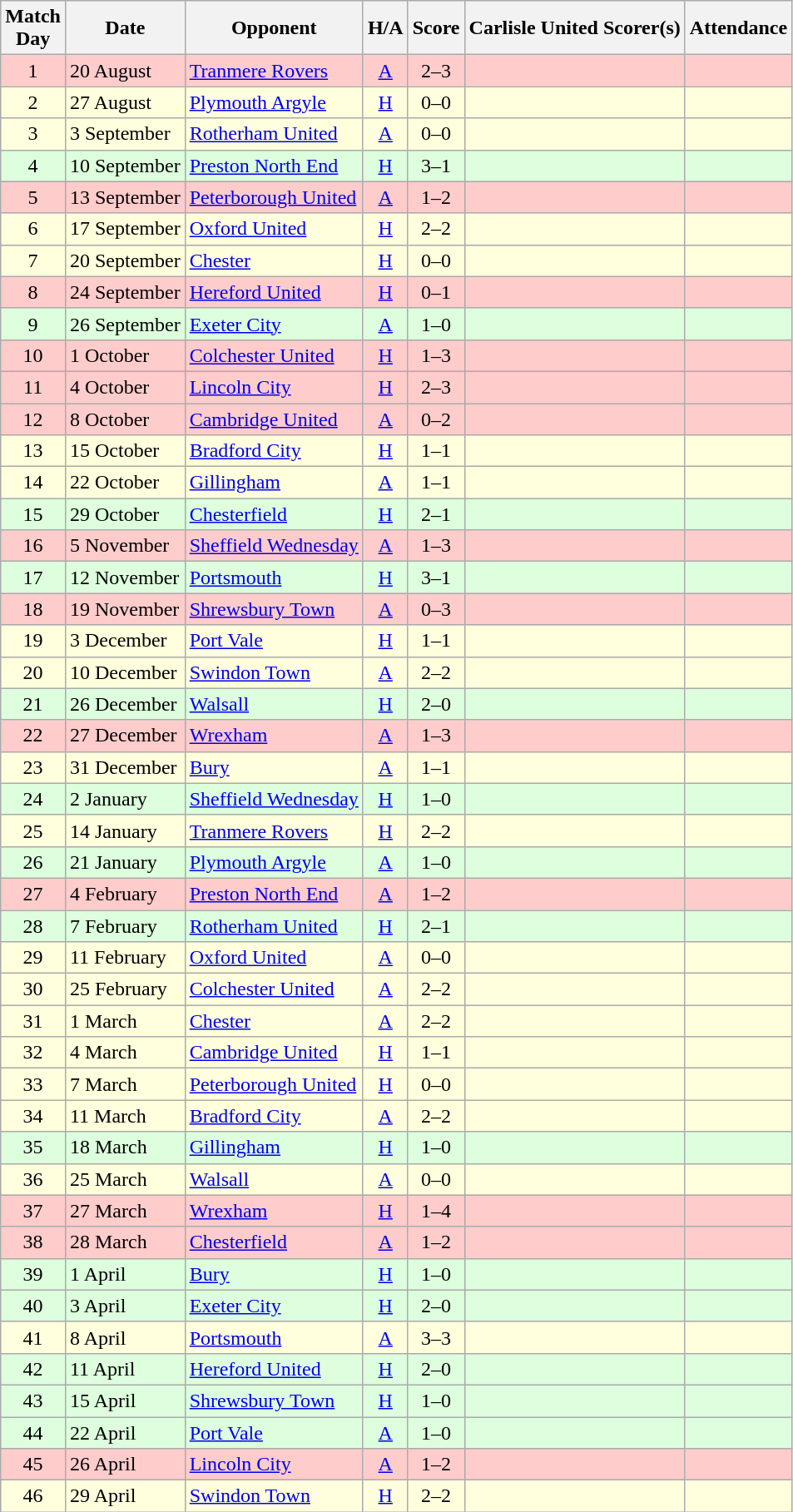<table class="wikitable" style="text-align:center">
<tr>
<th>Match<br> Day</th>
<th>Date</th>
<th>Opponent</th>
<th>H/A</th>
<th>Score</th>
<th>Carlisle United Scorer(s)</th>
<th>Attendance</th>
</tr>
<tr bgcolor=#FFCCCC>
<td>1</td>
<td align=left>20 August</td>
<td align=left><a href='#'>Tranmere Rovers</a></td>
<td><a href='#'>A</a></td>
<td>2–3</td>
<td align=left></td>
<td></td>
</tr>
<tr bgcolor=#ffffdd>
<td>2</td>
<td align=left>27 August</td>
<td align=left><a href='#'>Plymouth Argyle</a></td>
<td><a href='#'>H</a></td>
<td>0–0</td>
<td align=left></td>
<td></td>
</tr>
<tr bgcolor=#ffffdd>
<td>3</td>
<td align=left>3 September</td>
<td align=left><a href='#'>Rotherham United</a></td>
<td><a href='#'>A</a></td>
<td>0–0</td>
<td align=left></td>
<td></td>
</tr>
<tr bgcolor=#ddffdd>
<td>4</td>
<td align=left>10 September</td>
<td align=left><a href='#'>Preston North End</a></td>
<td><a href='#'>H</a></td>
<td>3–1</td>
<td align=left></td>
<td></td>
</tr>
<tr bgcolor=#FFCCCC>
<td>5</td>
<td align=left>13 September</td>
<td align=left><a href='#'>Peterborough United</a></td>
<td><a href='#'>A</a></td>
<td>1–2</td>
<td align=left></td>
<td></td>
</tr>
<tr bgcolor=#ffffdd>
<td>6</td>
<td align=left>17 September</td>
<td align=left><a href='#'>Oxford United</a></td>
<td><a href='#'>H</a></td>
<td>2–2</td>
<td align=left></td>
<td></td>
</tr>
<tr bgcolor=#ffffdd>
<td>7</td>
<td align=left>20 September</td>
<td align=left><a href='#'>Chester</a></td>
<td><a href='#'>H</a></td>
<td>0–0</td>
<td align=left></td>
<td></td>
</tr>
<tr bgcolor=#FFCCCC>
<td>8</td>
<td align=left>24 September</td>
<td align=left><a href='#'>Hereford United</a></td>
<td><a href='#'>H</a></td>
<td>0–1</td>
<td align=left></td>
<td></td>
</tr>
<tr bgcolor=#ddffdd>
<td>9</td>
<td align=left>26 September</td>
<td align=left><a href='#'>Exeter City</a></td>
<td><a href='#'>A</a></td>
<td>1–0</td>
<td align=left></td>
<td></td>
</tr>
<tr bgcolor=#FFCCCC>
<td>10</td>
<td align=left>1 October</td>
<td align=left><a href='#'>Colchester United</a></td>
<td><a href='#'>H</a></td>
<td>1–3</td>
<td align=left></td>
<td></td>
</tr>
<tr bgcolor=#FFCCCC>
<td>11</td>
<td align=left>4 October</td>
<td align=left><a href='#'>Lincoln City</a></td>
<td><a href='#'>H</a></td>
<td>2–3</td>
<td align=left></td>
<td></td>
</tr>
<tr bgcolor=#FFCCCC>
<td>12</td>
<td align=left>8 October</td>
<td align=left><a href='#'>Cambridge United</a></td>
<td><a href='#'>A</a></td>
<td>0–2</td>
<td align=left></td>
<td></td>
</tr>
<tr bgcolor=#ffffdd>
<td>13</td>
<td align=left>15 October</td>
<td align=left><a href='#'>Bradford City</a></td>
<td><a href='#'>H</a></td>
<td>1–1</td>
<td align=left></td>
<td></td>
</tr>
<tr bgcolor=#ffffdd>
<td>14</td>
<td align=left>22 October</td>
<td align=left><a href='#'>Gillingham</a></td>
<td><a href='#'>A</a></td>
<td>1–1</td>
<td align=left></td>
<td></td>
</tr>
<tr bgcolor=#ddffdd>
<td>15</td>
<td align=left>29 October</td>
<td align=left><a href='#'>Chesterfield</a></td>
<td><a href='#'>H</a></td>
<td>2–1</td>
<td align=left></td>
<td></td>
</tr>
<tr bgcolor=#FFCCCC>
<td>16</td>
<td align=left>5 November</td>
<td align=left><a href='#'>Sheffield Wednesday</a></td>
<td><a href='#'>A</a></td>
<td>1–3</td>
<td align=left></td>
<td></td>
</tr>
<tr bgcolor=#ddffdd>
<td>17</td>
<td align=left>12 November</td>
<td align=left><a href='#'>Portsmouth</a></td>
<td><a href='#'>H</a></td>
<td>3–1</td>
<td align=left></td>
<td></td>
</tr>
<tr bgcolor=#FFCCCC>
<td>18</td>
<td align=left>19 November</td>
<td align=left><a href='#'>Shrewsbury Town</a></td>
<td><a href='#'>A</a></td>
<td>0–3</td>
<td align=left></td>
<td></td>
</tr>
<tr bgcolor=#ffffdd>
<td>19</td>
<td align=left>3 December</td>
<td align=left><a href='#'>Port Vale</a></td>
<td><a href='#'>H</a></td>
<td>1–1</td>
<td align=left></td>
<td></td>
</tr>
<tr bgcolor=#ffffdd>
<td>20</td>
<td align=left>10 December</td>
<td align=left><a href='#'>Swindon Town</a></td>
<td><a href='#'>A</a></td>
<td>2–2</td>
<td align=left></td>
<td></td>
</tr>
<tr bgcolor=#ddffdd>
<td>21</td>
<td align=left>26 December</td>
<td align=left><a href='#'>Walsall</a></td>
<td><a href='#'>H</a></td>
<td>2–0</td>
<td align=left></td>
<td></td>
</tr>
<tr bgcolor=#FFCCCC>
<td>22</td>
<td align=left>27 December</td>
<td align=left><a href='#'>Wrexham</a></td>
<td><a href='#'>A</a></td>
<td>1–3</td>
<td align=left></td>
<td></td>
</tr>
<tr bgcolor=#ffffdd>
<td>23</td>
<td align=left>31 December</td>
<td align=left><a href='#'>Bury</a></td>
<td><a href='#'>A</a></td>
<td>1–1</td>
<td align=left></td>
<td></td>
</tr>
<tr bgcolor=#ddffdd>
<td>24</td>
<td align=left>2 January</td>
<td align=left><a href='#'>Sheffield Wednesday</a></td>
<td><a href='#'>H</a></td>
<td>1–0</td>
<td align=left></td>
<td></td>
</tr>
<tr bgcolor=#ffffdd>
<td>25</td>
<td align=left>14 January</td>
<td align=left><a href='#'>Tranmere Rovers</a></td>
<td><a href='#'>H</a></td>
<td>2–2</td>
<td align=left></td>
<td></td>
</tr>
<tr bgcolor=#ddffdd>
<td>26</td>
<td align=left>21 January</td>
<td align=left><a href='#'>Plymouth Argyle</a></td>
<td><a href='#'>A</a></td>
<td>1–0</td>
<td align=left></td>
<td></td>
</tr>
<tr bgcolor=#FFCCCC>
<td>27</td>
<td align=left>4 February</td>
<td align=left><a href='#'>Preston North End</a></td>
<td><a href='#'>A</a></td>
<td>1–2</td>
<td align=left></td>
<td></td>
</tr>
<tr bgcolor=#ddffdd>
<td>28</td>
<td align=left>7 February</td>
<td align=left><a href='#'>Rotherham United</a></td>
<td><a href='#'>H</a></td>
<td>2–1</td>
<td align=left></td>
<td></td>
</tr>
<tr bgcolor=#ffffdd>
<td>29</td>
<td align=left>11 February</td>
<td align=left><a href='#'>Oxford United</a></td>
<td><a href='#'>A</a></td>
<td>0–0</td>
<td align=left></td>
<td></td>
</tr>
<tr bgcolor=#ffffdd>
<td>30</td>
<td align=left>25 February</td>
<td align=left><a href='#'>Colchester United</a></td>
<td><a href='#'>A</a></td>
<td>2–2</td>
<td align=left></td>
<td></td>
</tr>
<tr bgcolor=#ffffdd>
<td>31</td>
<td align=left>1 March</td>
<td align=left><a href='#'>Chester</a></td>
<td><a href='#'>A</a></td>
<td>2–2</td>
<td align=left></td>
<td></td>
</tr>
<tr bgcolor=#ffffdd>
<td>32</td>
<td align=left>4 March</td>
<td align=left><a href='#'>Cambridge United</a></td>
<td><a href='#'>H</a></td>
<td>1–1</td>
<td align=left></td>
<td></td>
</tr>
<tr bgcolor=#ffffdd>
<td>33</td>
<td align=left>7 March</td>
<td align=left><a href='#'>Peterborough United</a></td>
<td><a href='#'>H</a></td>
<td>0–0</td>
<td align=left></td>
<td></td>
</tr>
<tr bgcolor=#ffffdd>
<td>34</td>
<td align=left>11 March</td>
<td align=left><a href='#'>Bradford City</a></td>
<td><a href='#'>A</a></td>
<td>2–2</td>
<td align=left></td>
<td></td>
</tr>
<tr bgcolor=#ddffdd>
<td>35</td>
<td align=left>18 March</td>
<td align=left><a href='#'>Gillingham</a></td>
<td><a href='#'>H</a></td>
<td>1–0</td>
<td align=left></td>
<td></td>
</tr>
<tr bgcolor=#ffffdd>
<td>36</td>
<td align=left>25 March</td>
<td align=left><a href='#'>Walsall</a></td>
<td><a href='#'>A</a></td>
<td>0–0</td>
<td align=left></td>
<td></td>
</tr>
<tr bgcolor=#FFCCCC>
<td>37</td>
<td align=left>27 March</td>
<td align=left><a href='#'>Wrexham</a></td>
<td><a href='#'>H</a></td>
<td>1–4</td>
<td align=left></td>
<td></td>
</tr>
<tr bgcolor=#FFCCCC>
<td>38</td>
<td align=left>28 March</td>
<td align=left><a href='#'>Chesterfield</a></td>
<td><a href='#'>A</a></td>
<td>1–2</td>
<td align=left></td>
<td></td>
</tr>
<tr bgcolor=#ddffdd>
<td>39</td>
<td align=left>1 April</td>
<td align=left><a href='#'>Bury</a></td>
<td><a href='#'>H</a></td>
<td>1–0</td>
<td align=left></td>
<td></td>
</tr>
<tr bgcolor=#ddffdd>
<td>40</td>
<td align=left>3 April</td>
<td align=left><a href='#'>Exeter City</a></td>
<td><a href='#'>H</a></td>
<td>2–0</td>
<td align=left></td>
<td></td>
</tr>
<tr bgcolor=#ffffdd>
<td>41</td>
<td align=left>8 April</td>
<td align=left><a href='#'>Portsmouth</a></td>
<td><a href='#'>A</a></td>
<td>3–3</td>
<td align=left></td>
<td></td>
</tr>
<tr bgcolor=#ddffdd>
<td>42</td>
<td align=left>11 April</td>
<td align=left><a href='#'>Hereford United</a></td>
<td><a href='#'>H</a></td>
<td>2–0</td>
<td align=left></td>
<td></td>
</tr>
<tr bgcolor=#ddffdd>
<td>43</td>
<td align=left>15 April</td>
<td align=left><a href='#'>Shrewsbury Town</a></td>
<td><a href='#'>H</a></td>
<td>1–0</td>
<td align=left></td>
<td></td>
</tr>
<tr bgcolor=#ddffdd>
<td>44</td>
<td align=left>22 April</td>
<td align=left><a href='#'>Port Vale</a></td>
<td><a href='#'>A</a></td>
<td>1–0</td>
<td align=left></td>
<td></td>
</tr>
<tr bgcolor=#FFCCCC>
<td>45</td>
<td align=left>26 April</td>
<td align=left><a href='#'>Lincoln City</a></td>
<td><a href='#'>A</a></td>
<td>1–2</td>
<td align=left></td>
<td></td>
</tr>
<tr bgcolor=#ffffdd>
<td>46</td>
<td align=left>29 April</td>
<td align=left><a href='#'>Swindon Town</a></td>
<td><a href='#'>H</a></td>
<td>2–2</td>
<td align=left></td>
<td></td>
</tr>
</table>
